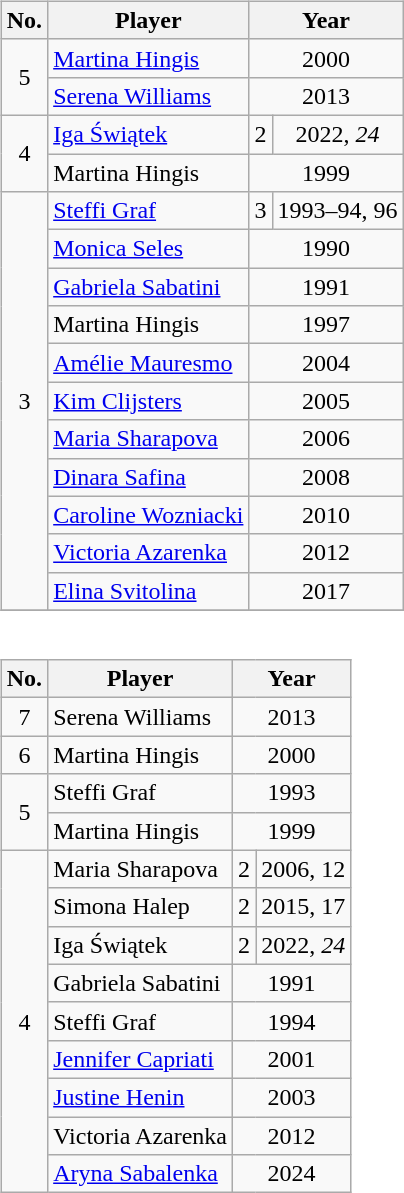<table>
<tr style="vertical-align:top">
<td><br><table class="wikitable" style="text-align:center">
<tr>
<th scope="col" style="width:20">No.</th>
<th scope="col">Player</th>
<th colspan="2">Year</th>
</tr>
<tr>
<td rowspan="2">5</td>
<td style="text-align: left;"> <a href='#'>Martina Hingis</a></td>
<td colspan="2">2000</td>
</tr>
<tr>
<td style="text-align: left;"> <a href='#'>Serena Williams</a></td>
<td colspan="2">2013</td>
</tr>
<tr>
<td rowspan="2">4</td>
<td style="text-align: left;"> <a href='#'>Iga Świątek</a></td>
<td>2</td>
<td>2022, <em>24</em></td>
</tr>
<tr>
<td style="text-align: left;"> Martina Hingis</td>
<td colspan="2">1999</td>
</tr>
<tr>
<td rowspan="11">3</td>
<td style="text-align: left;"> <a href='#'>Steffi Graf</a></td>
<td>3</td>
<td>1993–94, 96</td>
</tr>
<tr>
<td style="text-align: left;"> <a href='#'>Monica Seles</a></td>
<td colspan="2">1990</td>
</tr>
<tr>
<td style="text-align: left;"> <a href='#'>Gabriela Sabatini</a></td>
<td colspan="2">1991</td>
</tr>
<tr>
<td style="text-align: left;"> Martina Hingis</td>
<td colspan="2">1997</td>
</tr>
<tr>
<td style="text-align: left;"> <a href='#'>Amélie Mauresmo</a></td>
<td colspan="2">2004</td>
</tr>
<tr>
<td style="text-align: left;"> <a href='#'>Kim Clijsters</a></td>
<td colspan="2">2005</td>
</tr>
<tr>
<td style="text-align: left;"> <a href='#'>Maria Sharapova</a></td>
<td colspan="2">2006</td>
</tr>
<tr>
<td style="text-align: left;"> <a href='#'>Dinara Safina</a></td>
<td colspan="2">2008</td>
</tr>
<tr>
<td style="text-align: left;"> <a href='#'>Caroline Wozniacki</a></td>
<td colspan="2">2010</td>
</tr>
<tr>
<td style="text-align: left;"> <a href='#'>Victoria Azarenka</a></td>
<td colspan="2">2012</td>
</tr>
<tr>
<td style="text-align: left;"> <a href='#'>Elina Svitolina</a></td>
<td colspan="2">2017</td>
</tr>
<tr>
</tr>
</table>
<table class="wikitable" style="text-align:center; display:inline-table">
<tr>
<th scope="col">No.</th>
<th scope="col">Player</th>
<th colspan="2">Year</th>
</tr>
<tr>
<td>7</td>
<td style="text-align: left;"> Serena Williams</td>
<td colspan="2">2013</td>
</tr>
<tr>
<td>6</td>
<td style="text-align: left;"> Martina Hingis</td>
<td colspan="2">2000</td>
</tr>
<tr>
<td rowspan="2">5</td>
<td style="text-align: left;"> Steffi Graf</td>
<td colspan="2">1993</td>
</tr>
<tr>
<td style="text-align: left;"> Martina Hingis</td>
<td colspan="2">1999</td>
</tr>
<tr>
<td rowspan="11">4</td>
<td style="text-align: left;"> Maria Sharapova</td>
<td>2</td>
<td>2006, 12</td>
</tr>
<tr>
<td style="text-align: left;"> Simona Halep</td>
<td>2</td>
<td>2015, 17</td>
</tr>
<tr>
<td style="text-align: left;"> Iga Świątek</td>
<td>2</td>
<td>2022, <em>24</em></td>
</tr>
<tr>
<td style="text-align: left;"> Gabriela Sabatini</td>
<td colspan="2">1991</td>
</tr>
<tr>
<td style="text-align: left;"> Steffi Graf</td>
<td colspan="2">1994</td>
</tr>
<tr>
<td style="text-align: left;"> <a href='#'>Jennifer Capriati</a></td>
<td colspan="2">2001</td>
</tr>
<tr>
<td style="text-align: left;"> <a href='#'>Justine Henin</a></td>
<td colspan="2">2003</td>
</tr>
<tr>
<td style="text-align: left;"> Victoria Azarenka</td>
<td colspan="2">2012</td>
</tr>
<tr>
<td style="text-align: left;"> <a href='#'>Aryna Sabalenka</a></td>
<td colspan="2">2024</td>
</tr>
</table>
</td>
</tr>
</table>
